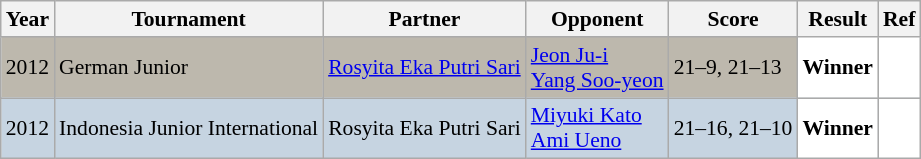<table class="sortable wikitable" style="font-size: 90%">
<tr>
<th>Year</th>
<th>Tournament</th>
<th>Partner</th>
<th>Opponent</th>
<th>Score</th>
<th>Result</th>
<th>Ref</th>
</tr>
<tr style="background:#BDB8AD">
<td align="center">2012</td>
<td align="left">German Junior</td>
<td align="left"> <a href='#'>Rosyita Eka Putri Sari</a></td>
<td align="left"> <a href='#'>Jeon Ju-i</a><br> <a href='#'>Yang Soo-yeon</a></td>
<td align="left">21–9, 21–13</td>
<td style="text-align:left; background:white"> <strong>Winner</strong></td>
<td style="text-align:center; background:white"></td>
</tr>
<tr style="background:#C6D4E1">
<td align="center">2012</td>
<td align="left">Indonesia Junior International</td>
<td align="left"> Rosyita Eka Putri Sari</td>
<td align="left"> <a href='#'>Miyuki Kato</a><br> <a href='#'>Ami Ueno</a></td>
<td align="left">21–16, 21–10</td>
<td style="text-align:left; background:white"> <strong>Winner</strong></td>
<td style="text-align:center; background:white"></td>
</tr>
</table>
